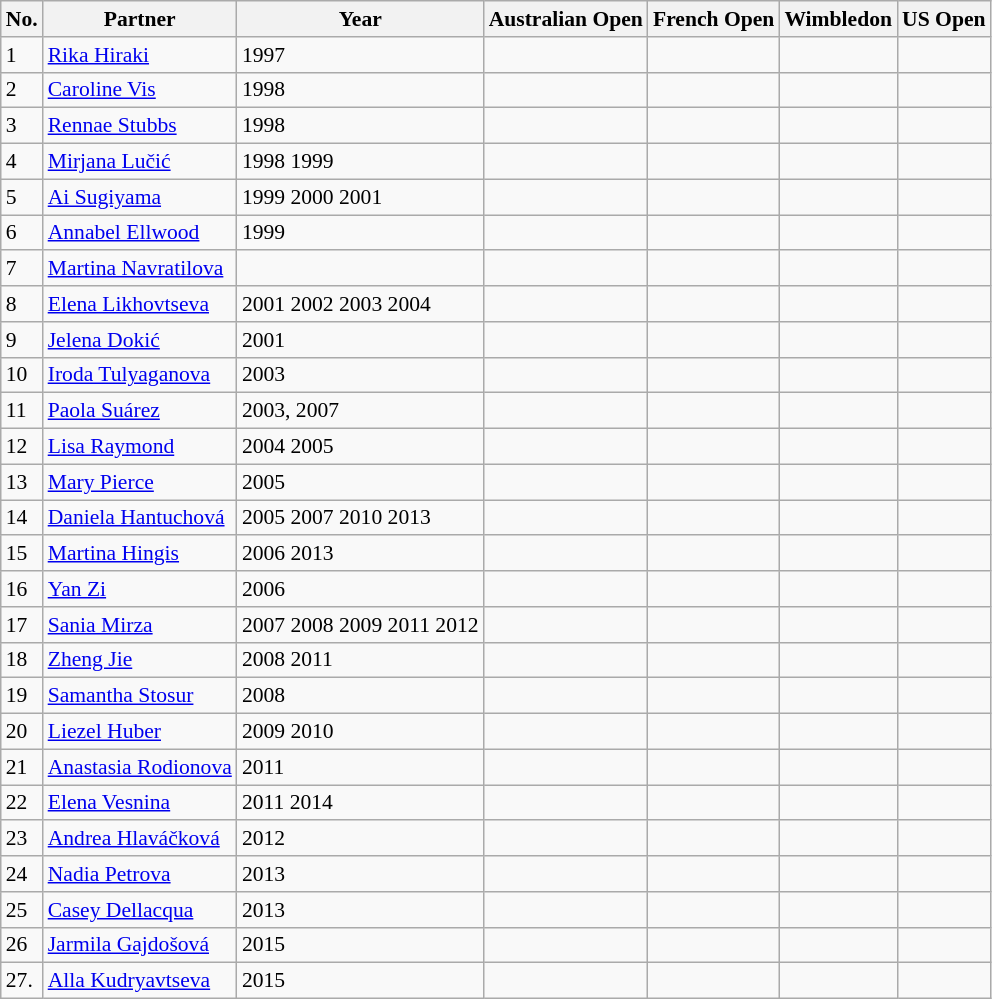<table class=wikitable style=font-size:90%>
<tr>
<th>No.</th>
<th>Partner</th>
<th>Year</th>
<th>Australian Open</th>
<th>French Open</th>
<th>Wimbledon</th>
<th>US Open</th>
</tr>
<tr>
<td>1</td>
<td><a href='#'>Rika Hiraki</a></td>
<td>1997</td>
<td></td>
<td></td>
<td></td>
<td></td>
</tr>
<tr>
<td>2</td>
<td><a href='#'>Caroline Vis</a></td>
<td>1998</td>
<td></td>
<td></td>
<td></td>
<td></td>
</tr>
<tr>
<td>3</td>
<td><a href='#'>Rennae Stubbs</a></td>
<td>1998</td>
<td></td>
<td></td>
<td></td>
<td></td>
</tr>
<tr>
<td>4</td>
<td><a href='#'>Mirjana Lučić</a></td>
<td>1998 1999</td>
<td></td>
<td></td>
<td></td>
<td></td>
</tr>
<tr>
<td>5</td>
<td><a href='#'>Ai Sugiyama</a></td>
<td>1999 2000 2001</td>
<td></td>
<td></td>
<td></td>
<td></td>
</tr>
<tr>
<td>6</td>
<td><a href='#'>Annabel Ellwood</a></td>
<td>1999</td>
<td></td>
<td></td>
<td></td>
<td></td>
</tr>
<tr>
<td>7</td>
<td><a href='#'>Martina Navratilova</a></td>
<td 2000></td>
<td></td>
<td></td>
<td></td>
<td></td>
</tr>
<tr>
<td>8</td>
<td><a href='#'>Elena Likhovtseva</a></td>
<td>2001 2002 2003 2004</td>
<td></td>
<td></td>
<td></td>
<td></td>
</tr>
<tr>
<td>9</td>
<td><a href='#'>Jelena Dokić</a></td>
<td>2001</td>
<td></td>
<td></td>
<td></td>
<td></td>
</tr>
<tr>
<td>10</td>
<td><a href='#'>Iroda Tulyaganova</a></td>
<td>2003</td>
<td></td>
<td></td>
<td></td>
<td></td>
</tr>
<tr>
<td>11</td>
<td><a href='#'>Paola Suárez</a></td>
<td>2003, 2007</td>
<td></td>
<td></td>
<td></td>
<td></td>
</tr>
<tr>
<td>12</td>
<td><a href='#'>Lisa Raymond</a></td>
<td>2004 2005</td>
<td></td>
<td></td>
<td></td>
<td></td>
</tr>
<tr>
<td>13</td>
<td><a href='#'>Mary Pierce</a></td>
<td>2005</td>
<td></td>
<td></td>
<td></td>
<td></td>
</tr>
<tr>
<td>14</td>
<td><a href='#'>Daniela Hantuchová</a></td>
<td>2005 2007 2010 2013</td>
<td></td>
<td></td>
<td></td>
<td></td>
</tr>
<tr>
<td>15</td>
<td><a href='#'>Martina Hingis</a></td>
<td>2006 2013</td>
<td></td>
<td></td>
<td></td>
<td></td>
</tr>
<tr>
<td>16</td>
<td><a href='#'>Yan Zi</a></td>
<td>2006</td>
<td></td>
<td></td>
<td></td>
<td></td>
</tr>
<tr>
<td>17</td>
<td><a href='#'>Sania Mirza</a></td>
<td>2007 2008 2009 2011 2012</td>
<td></td>
<td></td>
<td></td>
<td></td>
</tr>
<tr>
<td>18</td>
<td><a href='#'>Zheng Jie</a></td>
<td>2008 2011</td>
<td></td>
<td></td>
<td></td>
<td></td>
</tr>
<tr>
<td>19</td>
<td><a href='#'>Samantha Stosur</a></td>
<td>2008</td>
<td></td>
<td></td>
<td></td>
<td></td>
</tr>
<tr>
<td>20</td>
<td><a href='#'>Liezel Huber</a></td>
<td>2009 2010</td>
<td></td>
<td></td>
<td></td>
<td></td>
</tr>
<tr>
<td>21</td>
<td><a href='#'>Anastasia Rodionova</a></td>
<td>2011</td>
<td></td>
<td></td>
<td></td>
<td></td>
</tr>
<tr>
<td>22</td>
<td><a href='#'>Elena Vesnina</a></td>
<td>2011 2014</td>
<td></td>
<td></td>
<td></td>
<td></td>
</tr>
<tr>
<td>23</td>
<td><a href='#'>Andrea Hlaváčková</a></td>
<td>2012</td>
<td></td>
<td></td>
<td></td>
<td></td>
</tr>
<tr>
<td>24</td>
<td><a href='#'>Nadia Petrova</a></td>
<td>2013</td>
<td></td>
<td></td>
<td></td>
<td></td>
</tr>
<tr>
<td>25</td>
<td><a href='#'>Casey Dellacqua</a></td>
<td>2013</td>
<td></td>
<td></td>
<td></td>
<td></td>
</tr>
<tr>
<td>26</td>
<td><a href='#'>Jarmila Gajdošová</a></td>
<td>2015</td>
<td></td>
<td></td>
<td></td>
<td></td>
</tr>
<tr>
<td>27.</td>
<td><a href='#'>Alla Kudryavtseva</a></td>
<td>2015</td>
<td></td>
<td></td>
<td></td>
<td></td>
</tr>
</table>
